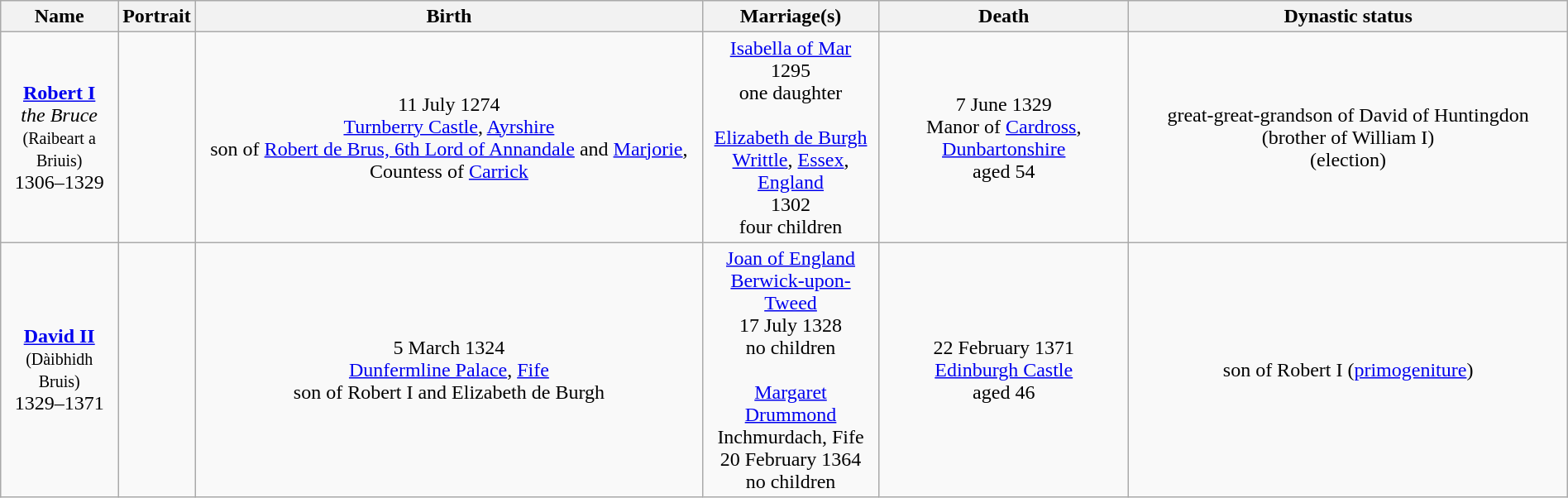<table style="text-align:center; width:100%" class="wikitable">
<tr>
<th>Name</th>
<th>Portrait</th>
<th>Birth</th>
<th>Marriage(s)</th>
<th>Death</th>
<th>Dynastic status</th>
</tr>
<tr>
<td><strong><a href='#'>Robert I</a></strong><br><em>the Bruce</em><br><small>(Raibeart a Briuis)</small><br>1306–1329</td>
<td></td>
<td>11 July 1274<br><a href='#'>Turnberry Castle</a>, <a href='#'>Ayrshire</a><br>son of <a href='#'>Robert de Brus, 6th Lord of Annandale</a> and <a href='#'>Marjorie</a>, Countess of <a href='#'>Carrick</a></td>
<td><a href='#'>Isabella of Mar</a><br>1295<br>one daughter<br><br><a href='#'>Elizabeth de Burgh</a><br><a href='#'>Writtle</a>, <a href='#'>Essex</a>, <a href='#'>England</a><br>1302<br>four children</td>
<td>7 June 1329<br>Manor of <a href='#'>Cardross</a>, <a href='#'>Dunbartonshire</a><br>aged 54</td>
<td>great-great-grandson of David of Huntingdon (brother of William I)<br>(election)</td>
</tr>
<tr>
<td><strong><a href='#'>David II</a></strong><br><small>(Dàibhidh Bruis)</small><br>1329–1371</td>
<td></td>
<td>5 March 1324<br><a href='#'>Dunfermline Palace</a>, <a href='#'>Fife</a><br>son of Robert I and Elizabeth de Burgh</td>
<td><a href='#'>Joan of England</a><br><a href='#'>Berwick-upon-Tweed</a><br>17 July 1328<br>no children<br><br><a href='#'>Margaret Drummond</a><br>Inchmurdach, Fife<br>20 February 1364<br>no children</td>
<td>22 February 1371<br><a href='#'>Edinburgh Castle</a><br>aged 46</td>
<td>son of Robert I (<a href='#'>primogeniture</a>)</td>
</tr>
</table>
